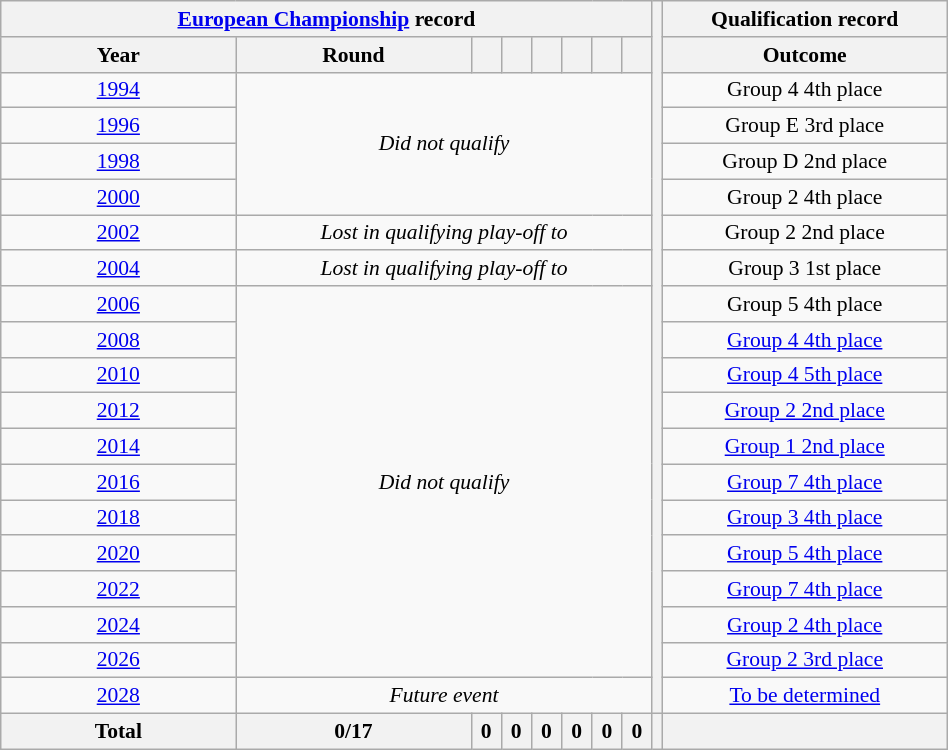<table class="wikitable" width=50% style="text-align: center;font-size:90%;">
<tr>
<th colspan=8><a href='#'>European Championship</a> record</th>
<th width=1% rowspan=20></th>
<th colspan=7>Qualification record</th>
</tr>
<tr>
<th width=150px>Year</th>
<th width=150px>Round</th>
<th></th>
<th></th>
<th></th>
<th></th>
<th></th>
<th></th>
<th>Outcome</th>
</tr>
<tr - bgcolor=>
<td> <a href='#'>1994</a></td>
<td colspan=7 rowspan=4><em>Did not qualify</em></td>
<td>Group 4 4th place</td>
</tr>
<tr - bgcolor=>
<td> <a href='#'>1996</a></td>
<td>Group E 3rd place</td>
</tr>
<tr - bgcolor=>
<td> <a href='#'>1998</a></td>
<td>Group D 2nd place</td>
</tr>
<tr - bgcolor=>
<td> <a href='#'>2000</a></td>
<td>Group 2 4th place</td>
</tr>
<tr - bgcolor=>
<td> <a href='#'>2002</a></td>
<td colspan=7><em>Lost in qualifying play-off to </em></td>
<td>Group 2 2nd place</td>
</tr>
<tr - bgcolor=>
<td> <a href='#'>2004</a></td>
<td colspan=7><em>Lost in qualifying play-off to </em></td>
<td>Group 3 1st place</td>
</tr>
<tr - bgcolor=>
<td> <a href='#'>2006</a></td>
<td colspan=7 rowspan=11><em>Did not qualify</em></td>
<td>Group 5 4th place</td>
</tr>
<tr - bgcolor=>
<td> <a href='#'>2008</a></td>
<td><a href='#'>Group 4 4th place</a></td>
</tr>
<tr - bgcolor=>
<td> <a href='#'>2010</a></td>
<td><a href='#'>Group 4 5th place</a></td>
</tr>
<tr - bgcolor=>
<td> <a href='#'>2012</a></td>
<td><a href='#'>Group 2 2nd place</a></td>
</tr>
<tr - bgcolor=>
<td> <a href='#'>2014</a></td>
<td><a href='#'>Group 1 2nd place</a></td>
</tr>
<tr - bgcolor=>
<td> <a href='#'>2016</a></td>
<td><a href='#'>Group 7 4th place</a></td>
</tr>
<tr - bgcolor=>
<td> <a href='#'>2018</a></td>
<td><a href='#'>Group 3 4th place</a></td>
</tr>
<tr - bgcolor=>
<td> <a href='#'>2020</a></td>
<td><a href='#'>Group 5 4th place</a></td>
</tr>
<tr - bgcolor=>
<td> <a href='#'>2022</a></td>
<td><a href='#'>Group 7 4th place</a></td>
</tr>
<tr - bgcolor=>
<td> <a href='#'>2024</a></td>
<td><a href='#'>Group 2 4th place</a></td>
</tr>
<tr - bgcolor=>
<td> <a href='#'>2026</a></td>
<td><a href='#'>Group 2 3rd place</a></td>
</tr>
<tr - bgcolor=>
<td> <a href='#'>2028</a></td>
<td colspan=7 rowspan=1><em>Future event</em></td>
<td><a href='#'>To be determined</a></td>
</tr>
<tr ->
<th><strong>Total</strong></th>
<th>0/17</th>
<th>0</th>
<th>0</th>
<th>0</th>
<th>0</th>
<th>0</th>
<th>0</th>
<th></th>
<th></th>
</tr>
</table>
